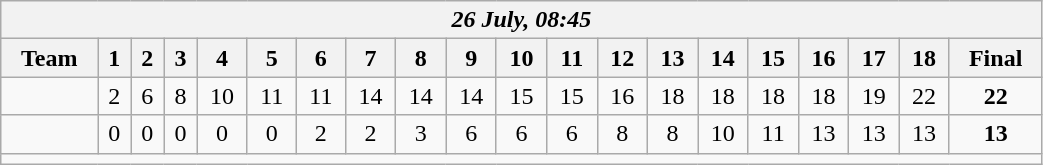<table class=wikitable style="text-align:center; width: 55%">
<tr>
<th colspan=20><em>26 July, 08:45</em></th>
</tr>
<tr>
<th>Team</th>
<th>1</th>
<th>2</th>
<th>3</th>
<th>4</th>
<th>5</th>
<th>6</th>
<th>7</th>
<th>8</th>
<th>9</th>
<th>10</th>
<th>11</th>
<th>12</th>
<th>13</th>
<th>14</th>
<th>15</th>
<th>16</th>
<th>17</th>
<th>18</th>
<th>Final</th>
</tr>
<tr>
<td align=left><strong></strong></td>
<td>2</td>
<td>6</td>
<td>8</td>
<td>10</td>
<td>11</td>
<td>11</td>
<td>14</td>
<td>14</td>
<td>14</td>
<td>15</td>
<td>15</td>
<td>16</td>
<td>18</td>
<td>18</td>
<td>18</td>
<td>18</td>
<td>19</td>
<td>22</td>
<td><strong>22</strong></td>
</tr>
<tr>
<td align=left></td>
<td>0</td>
<td>0</td>
<td>0</td>
<td>0</td>
<td>0</td>
<td>2</td>
<td>2</td>
<td>3</td>
<td>6</td>
<td>6</td>
<td>6</td>
<td>8</td>
<td>8</td>
<td>10</td>
<td>11</td>
<td>13</td>
<td>13</td>
<td>13</td>
<td><strong>13</strong></td>
</tr>
<tr>
<td colspan=20></td>
</tr>
</table>
